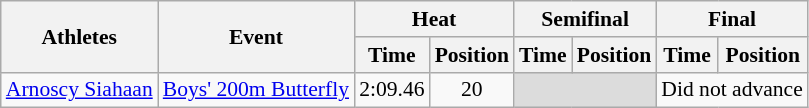<table class="wikitable" border="1" style="font-size:90%">
<tr>
<th rowspan=2>Athletes</th>
<th rowspan=2>Event</th>
<th colspan=2>Heat</th>
<th colspan=2>Semifinal</th>
<th colspan=2>Final</th>
</tr>
<tr>
<th>Time</th>
<th>Position</th>
<th>Time</th>
<th>Position</th>
<th>Time</th>
<th>Position</th>
</tr>
<tr>
<td><a href='#'>Arnoscy Siahaan</a></td>
<td><a href='#'>Boys' 200m Butterfly</a></td>
<td align=center>2:09.46</td>
<td align=center>20</td>
<td colspan=2 bgcolor=#DCDCDC></td>
<td colspan="2" align=center>Did not advance</td>
</tr>
</table>
